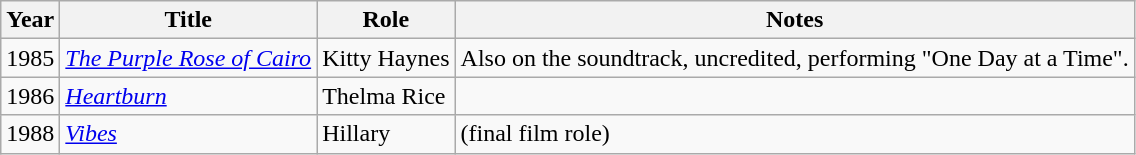<table class="wikitable">
<tr>
<th>Year</th>
<th>Title</th>
<th>Role</th>
<th>Notes</th>
</tr>
<tr>
<td>1985</td>
<td><em><a href='#'>The Purple Rose of Cairo</a></em></td>
<td>Kitty Haynes</td>
<td>Also on the soundtrack, uncredited, performing "One Day at a Time".</td>
</tr>
<tr>
<td>1986</td>
<td><em><a href='#'>Heartburn</a></em></td>
<td>Thelma Rice</td>
<td></td>
</tr>
<tr>
<td>1988</td>
<td><em><a href='#'>Vibes</a></em></td>
<td>Hillary</td>
<td>(final film role)</td>
</tr>
</table>
